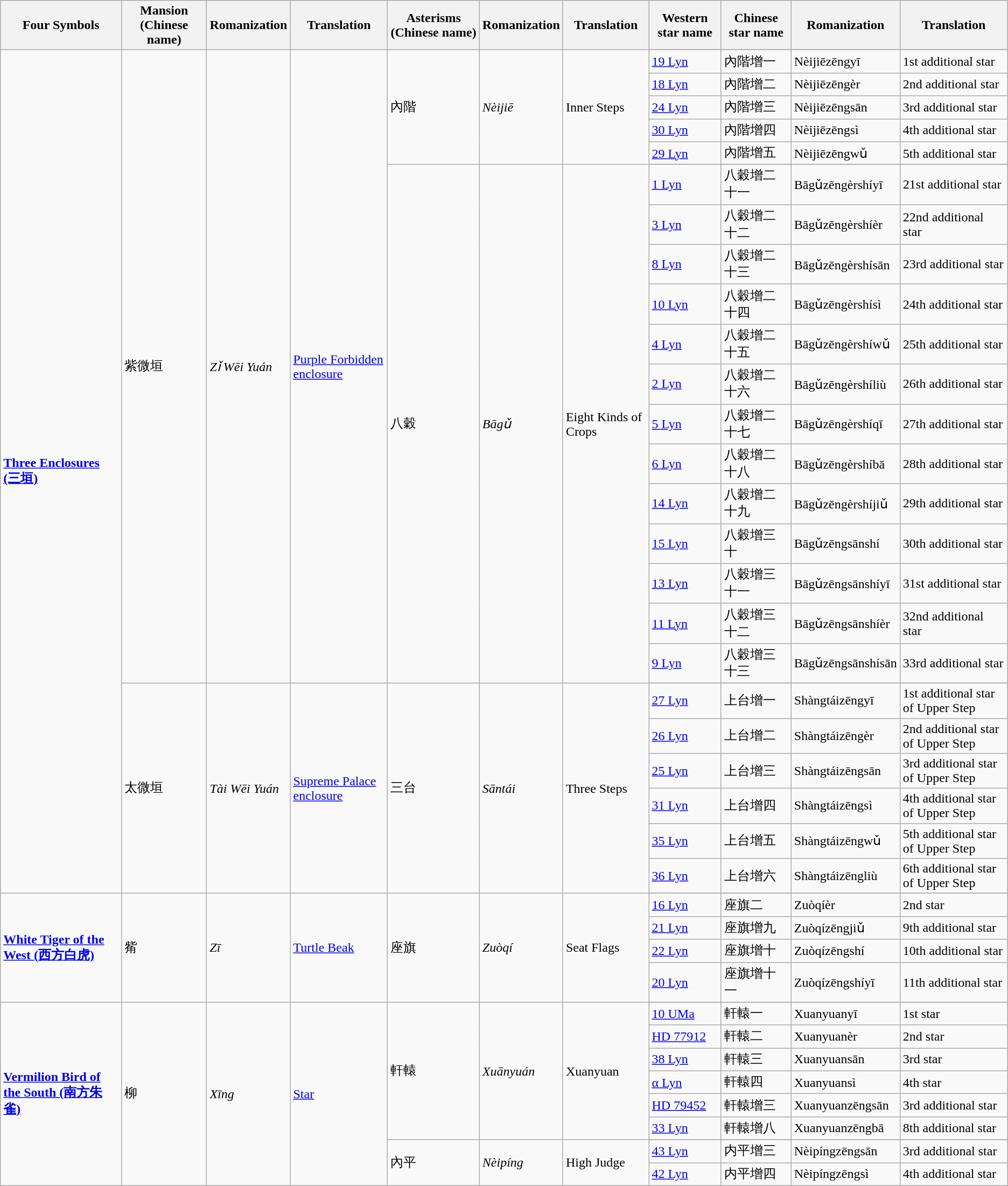<table class="wikitable">
<tr>
<th><strong>Four Symbols</strong></th>
<th><strong>Mansion (Chinese name)</strong></th>
<th><strong>Romanization</strong></th>
<th><strong>Translation</strong></th>
<th><strong>Asterisms (Chinese name)</strong></th>
<th><strong>Romanization</strong></th>
<th><strong>Translation</strong></th>
<th><strong>Western star name</strong></th>
<th><strong>Chinese star name</strong></th>
<th><strong>Romanization</strong></th>
<th><strong>Translation</strong></th>
</tr>
<tr>
<td rowspan="27"><strong><a href='#'>Three Enclosures (三垣)</a></strong></td>
<td rowspan="20">紫微垣</td>
<td rowspan="20"><em>Zǐ Wēi Yuán</em></td>
<td rowspan="20"><a href='#'>Purple Forbidden enclosure</a></td>
<td rowspan="6">內階</td>
<td rowspan="6"><em>Nèijiē</em></td>
<td rowspan="6">Inner Steps</td>
</tr>
<tr>
<td><a href='#'>19 Lyn</a></td>
<td>內階增一</td>
<td>Nèijiēzēngyī</td>
<td>1st additional star</td>
</tr>
<tr>
<td><a href='#'>18 Lyn</a></td>
<td>內階增二</td>
<td>Nèijiēzēngèr</td>
<td>2nd additional star</td>
</tr>
<tr>
<td><a href='#'>24 Lyn</a></td>
<td>內階增三</td>
<td>Nèijiēzēngsān</td>
<td>3rd additional star</td>
</tr>
<tr>
<td><a href='#'>30 Lyn</a></td>
<td>內階增四</td>
<td>Nèijiēzēngsì</td>
<td>4th additional star</td>
</tr>
<tr>
<td><a href='#'>29 Lyn</a></td>
<td>內階增五</td>
<td>Nèijiēzēngwǔ</td>
<td>5th additional star</td>
</tr>
<tr>
<td rowspan="14">八穀</td>
<td rowspan="14"><em>Bāgǔ</em></td>
<td rowspan="14">Eight Kinds of Crops</td>
</tr>
<tr>
<td><a href='#'>1 Lyn</a></td>
<td>八穀增二十一</td>
<td>Bāgǔzēngèrshíyī</td>
<td>21st additional star</td>
</tr>
<tr>
<td><a href='#'>3 Lyn</a></td>
<td>八穀增二十二</td>
<td>Bāgǔzēngèrshíèr</td>
<td>22nd additional star</td>
</tr>
<tr>
<td><a href='#'>8 Lyn</a></td>
<td>八穀增二十三</td>
<td>Bāgǔzēngèrshísān</td>
<td>23rd additional star</td>
</tr>
<tr>
<td><a href='#'>10 Lyn</a></td>
<td>八穀增二十四</td>
<td>Bāgǔzēngèrshísì</td>
<td>24th additional star</td>
</tr>
<tr>
<td><a href='#'>4 Lyn</a></td>
<td>八穀增二十五</td>
<td>Bāgǔzēngèrshíwǔ</td>
<td>25th additional star</td>
</tr>
<tr>
<td><a href='#'>2 Lyn</a></td>
<td>八穀增二十六</td>
<td>Bāgǔzēngèrshíliù</td>
<td>26th additional star</td>
</tr>
<tr>
<td><a href='#'>5 Lyn</a></td>
<td>八穀增二十七</td>
<td>Bāgǔzēngèrshíqī</td>
<td>27th additional star</td>
</tr>
<tr>
<td><a href='#'>6 Lyn</a></td>
<td>八穀增二十八</td>
<td>Bāgǔzēngèrshíbā</td>
<td>28th additional star</td>
</tr>
<tr>
<td><a href='#'>14 Lyn</a></td>
<td>八穀增二十九</td>
<td>Bāgǔzēngèrshíjiǔ</td>
<td>29th additional star</td>
</tr>
<tr>
<td><a href='#'>15 Lyn</a></td>
<td>八穀增三十</td>
<td>Bāgǔzēngsānshí</td>
<td>30th additional star</td>
</tr>
<tr>
<td><a href='#'>13 Lyn</a></td>
<td>八穀增三十一</td>
<td>Bāgǔzēngsānshíyī</td>
<td>31st additional star</td>
</tr>
<tr>
<td><a href='#'>11 Lyn</a></td>
<td>八穀增三十二</td>
<td>Bāgǔzēngsānshíèr</td>
<td>32nd additional star</td>
</tr>
<tr>
<td><a href='#'>9 Lyn</a></td>
<td>八穀增三十三</td>
<td>Bāgǔzēngsānshísān</td>
<td>33rd additional star</td>
</tr>
<tr>
<td rowspan="7">太微垣</td>
<td rowspan="7"><em>Tài Wēi Yuán</em></td>
<td rowspan="7"><a href='#'>Supreme Palace enclosure</a></td>
<td rowspan="7">三台</td>
<td rowspan="7"><em>Sāntái</em></td>
<td rowspan="7">Three Steps</td>
</tr>
<tr>
<td><a href='#'>27 Lyn</a></td>
<td>上台增一</td>
<td>Shàngtáizēngyī</td>
<td>1st additional star of Upper Step</td>
</tr>
<tr>
<td><a href='#'>26 Lyn</a></td>
<td>上台增二</td>
<td>Shàngtáizēngèr</td>
<td>2nd additional star of Upper Step</td>
</tr>
<tr>
<td><a href='#'>25 Lyn</a></td>
<td>上台增三</td>
<td>Shàngtáizēngsān</td>
<td>3rd additional star of Upper Step</td>
</tr>
<tr>
<td><a href='#'>31 Lyn</a></td>
<td>上台增四</td>
<td>Shàngtáizēngsì</td>
<td>4th additional star of Upper Step</td>
</tr>
<tr>
<td><a href='#'>35 Lyn</a></td>
<td>上台增五</td>
<td>Shàngtáizēngwǔ</td>
<td>5th additional star of Upper Step</td>
</tr>
<tr>
<td><a href='#'>36 Lyn</a></td>
<td>上台增六</td>
<td>Shàngtáizēngliù</td>
<td>6th additional star of Upper Step</td>
</tr>
<tr>
<td rowspan="5"><strong><a href='#'>White Tiger of the West
(西方白虎)</a></strong></td>
<td rowspan="5">觜</td>
<td rowspan="5"><em>Zī</em></td>
<td rowspan="5"><a href='#'>Turtle Beak</a></td>
<td rowspan="5">座旗</td>
<td rowspan="5"><em>Zuòqí</em></td>
<td rowspan="5">Seat Flags</td>
</tr>
<tr>
<td><a href='#'>16 Lyn</a></td>
<td>座旗二</td>
<td>Zuòqíèr</td>
<td>2nd star</td>
</tr>
<tr>
<td><a href='#'>21 Lyn</a></td>
<td>座旗增九</td>
<td>Zuòqízēngjiǔ</td>
<td>9th additional star</td>
</tr>
<tr>
<td><a href='#'>22 Lyn</a></td>
<td>座旗增十</td>
<td>Zuòqízēngshí</td>
<td>10th additional star</td>
</tr>
<tr>
<td><a href='#'>20 Lyn</a></td>
<td>座旗增十一</td>
<td>Zuòqízēngshíyī</td>
<td>11th additional star</td>
</tr>
<tr>
<td rowspan="10"><strong><a href='#'>Vermilion Bird of the South
(南方朱雀)</a></strong></td>
<td rowspan="10">柳</td>
<td rowspan="10"><em>Xīng</em></td>
<td rowspan="10"><a href='#'>Star</a></td>
<td rowspan="7">軒轅</td>
<td rowspan="7"><em>Xuānyuán</em></td>
<td rowspan="7">Xuanyuan</td>
</tr>
<tr>
<td><a href='#'>10 UMa</a></td>
<td>軒轅一</td>
<td>Xuanyuanyī</td>
<td>1st star</td>
</tr>
<tr>
<td><a href='#'>HD 77912</a></td>
<td>軒轅二</td>
<td>Xuanyuanèr</td>
<td>2nd star</td>
</tr>
<tr>
<td><a href='#'>38 Lyn</a></td>
<td>軒轅三</td>
<td>Xuanyuansān</td>
<td>3rd star</td>
</tr>
<tr>
<td><a href='#'>α Lyn</a></td>
<td>軒轅四</td>
<td>Xuanyuansì</td>
<td>4th star</td>
</tr>
<tr>
<td><a href='#'>HD 79452</a></td>
<td>軒轅增三</td>
<td>Xuanyuanzēngsān</td>
<td>3rd additional star</td>
</tr>
<tr>
<td><a href='#'>33 Lyn</a></td>
<td>軒轅增八</td>
<td>Xuanyuanzēngbā</td>
<td>8th additional star</td>
</tr>
<tr>
<td rowspan="3">內平</td>
<td rowspan="3"><em>Nèipíng</em></td>
<td rowspan="3">High Judge</td>
</tr>
<tr>
<td><a href='#'>43 Lyn</a></td>
<td>内平增三</td>
<td>Nèipíngzēngsān</td>
<td>3rd additional star</td>
</tr>
<tr>
<td><a href='#'>42 Lyn</a></td>
<td>内平增四</td>
<td>Nèipíngzēngsì</td>
<td>4th additional star</td>
</tr>
</table>
